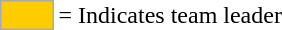<table>
<tr>
<td style="background-color:#FFCC00; border:1px solid #aaaaaa; width:2em;"></td>
<td>= Indicates team leader</td>
</tr>
</table>
